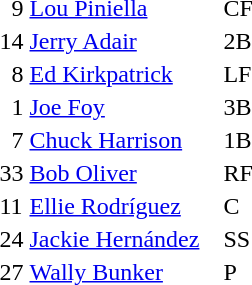<table>
<tr>
<td>  9</td>
<td><a href='#'>Lou Piniella</a></td>
<td>CF</td>
</tr>
<tr>
<td>14</td>
<td><a href='#'>Jerry Adair</a></td>
<td>2B</td>
</tr>
<tr>
<td>  8</td>
<td><a href='#'>Ed Kirkpatrick</a>    </td>
<td>LF</td>
</tr>
<tr>
<td>  1</td>
<td><a href='#'>Joe Foy</a></td>
<td>3B</td>
</tr>
<tr>
<td>  7</td>
<td><a href='#'>Chuck Harrison</a></td>
<td>1B</td>
</tr>
<tr>
<td>33</td>
<td><a href='#'>Bob Oliver</a></td>
<td>RF</td>
</tr>
<tr>
<td>11</td>
<td><a href='#'>Ellie Rodríguez</a></td>
<td>C</td>
</tr>
<tr>
<td>24</td>
<td><a href='#'>Jackie Hernández</a>   </td>
<td>SS</td>
</tr>
<tr>
<td>27</td>
<td><a href='#'>Wally Bunker</a>    </td>
<td>P</td>
</tr>
<tr>
</tr>
</table>
